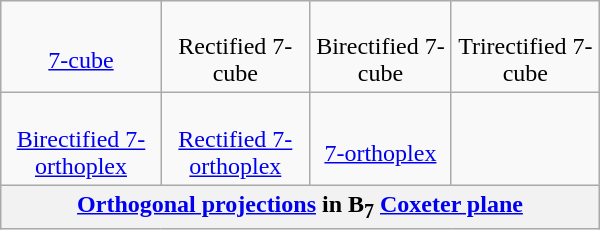<table class=wikitable style="float:right; margin-left:8px; width:400px">
<tr align=center>
<td><br><a href='#'>7-cube</a><br></td>
<td><br>Rectified 7-cube<br></td>
<td><br>Birectified 7-cube<br></td>
<td><br>Trirectified 7-cube<br></td>
</tr>
<tr align=center>
<td><br><a href='#'>Birectified 7-orthoplex</a><br></td>
<td><br><a href='#'>Rectified 7-orthoplex</a><br></td>
<td><br><a href='#'>7-orthoplex</a><br></td>
</tr>
<tr>
<th colspan=4><a href='#'>Orthogonal projections</a> in B<sub>7</sub> <a href='#'>Coxeter plane</a></th>
</tr>
</table>
